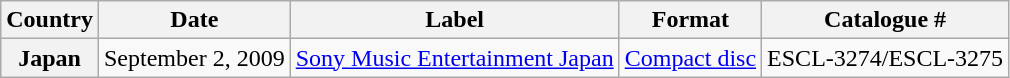<table class="wikitable plainrowheaders">
<tr>
<th>Country</th>
<th>Date</th>
<th>Label</th>
<th>Format</th>
<th>Catalogue #</th>
</tr>
<tr>
<th scope="row">Japan</th>
<td>September 2, 2009</td>
<td><a href='#'>Sony Music Entertainment Japan</a></td>
<td><a href='#'>Compact disc</a></td>
<td>ESCL-3274/ESCL-3275</td>
</tr>
</table>
